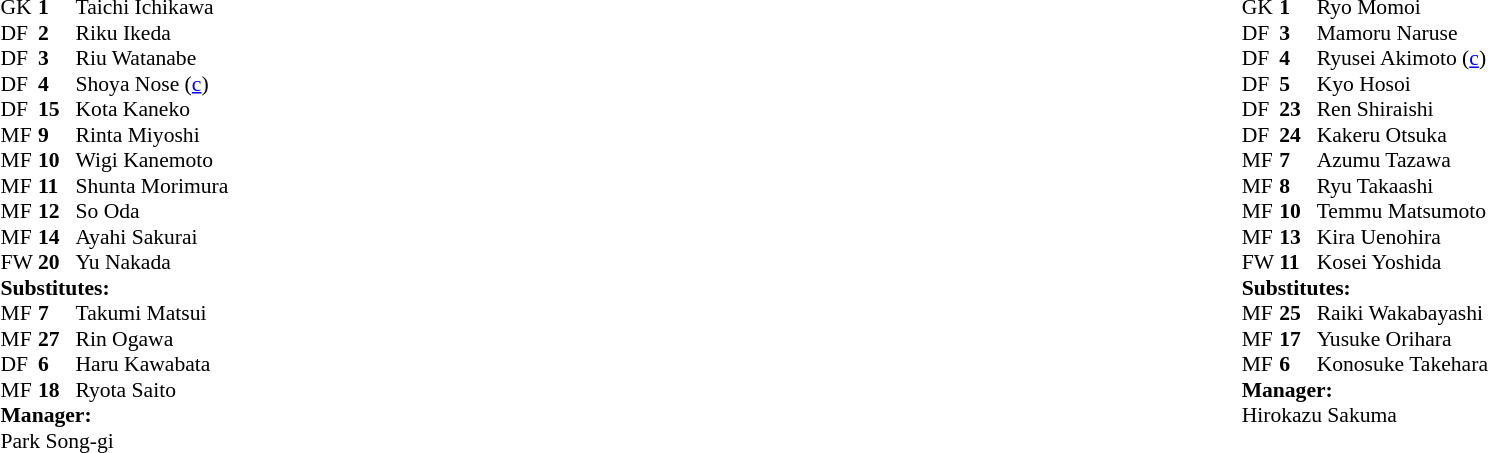<table style="width:100%">
<tr>
<td style="vertical-align:top;width:40%"><br><table style="font-size:90%" cellspacing="0" cellpadding="0">
<tr>
<th width=25></th>
<th width=25></th>
</tr>
<tr>
<th width=25></th>
<th width=25></th>
</tr>
<tr>
<td>GK</td>
<td><strong>1</strong></td>
<td> Taichi Ichikawa</td>
</tr>
<tr>
<td>DF</td>
<td><strong>2</strong></td>
<td> Riku Ikeda</td>
</tr>
<tr>
<td>DF</td>
<td><strong>3</strong></td>
<td> Riu Watanabe</td>
<td></td>
<td></td>
</tr>
<tr>
<td>DF</td>
<td><strong>4</strong></td>
<td> Shoya Nose (<a href='#'>c</a>)</td>
</tr>
<tr>
<td>DF</td>
<td><strong>15</strong></td>
<td> Kota Kaneko</td>
</tr>
<tr>
<td>MF</td>
<td><strong>9</strong></td>
<td> Rinta Miyoshi</td>
<td></td>
<td></td>
</tr>
<tr>
<td>MF</td>
<td><strong>10</strong></td>
<td> Wigi Kanemoto</td>
</tr>
<tr>
<td>MF</td>
<td><strong>11</strong></td>
<td> Shunta Morimura</td>
<td></td>
<td></td>
</tr>
<tr>
<td>MF</td>
<td><strong>12</strong></td>
<td> So Oda</td>
<td></td>
<td></td>
</tr>
<tr>
<td>MF</td>
<td><strong>14</strong></td>
<td> Ayahi Sakurai</td>
</tr>
<tr>
<td>FW</td>
<td><strong>20</strong></td>
<td> Yu Nakada</td>
</tr>
<tr>
<td colspan=4><strong>Substitutes:</strong></td>
</tr>
<tr>
<td>MF</td>
<td><strong>7</strong></td>
<td> Takumi Matsui</td>
<td></td>
<td></td>
</tr>
<tr>
<td>MF</td>
<td><strong>27</strong></td>
<td> Rin Ogawa</td>
<td></td>
<td></td>
</tr>
<tr>
<td>DF</td>
<td><strong>6</strong></td>
<td> Haru Kawabata</td>
<td></td>
<td></td>
</tr>
<tr>
<td>MF</td>
<td><strong>18</strong></td>
<td> Ryota Saito</td>
<td></td>
<td></td>
</tr>
<tr>
<td colspan=4><strong>Manager:</strong></td>
</tr>
<tr>
<td colspan="4"> Park Song-gi</td>
</tr>
</table>
</td>
<td style="vertical-align:top; width:50%"><br><table cellspacing="0" cellpadding="0" style="font-size:90%; margin:auto">
<tr>
<th width=25></th>
<th width=25></th>
</tr>
<tr>
<th width=25></th>
<th width=25></th>
</tr>
<tr>
<td>GK</td>
<td><strong>1</strong></td>
<td> Ryo Momoi</td>
</tr>
<tr>
<td>DF</td>
<td><strong>3</strong></td>
<td> Mamoru Naruse</td>
</tr>
<tr>
<td>DF</td>
<td><strong>4</strong></td>
<td> Ryusei Akimoto (<a href='#'>c</a>)</td>
</tr>
<tr>
<td>DF</td>
<td><strong>5</strong></td>
<td> Kyo Hosoi</td>
</tr>
<tr>
<td>DF</td>
<td><strong>23</strong></td>
<td> Ren Shiraishi</td>
</tr>
<tr>
<td>DF</td>
<td><strong>24</strong></td>
<td> Kakeru Otsuka</td>
</tr>
<tr>
<td>MF</td>
<td><strong>7</strong></td>
<td> Azumu Tazawa</td>
<td></td>
<td></td>
</tr>
<tr>
<td>MF</td>
<td><strong>8</strong></td>
<td> Ryu Takaashi</td>
<td></td>
<td></td>
</tr>
<tr>
<td>MF</td>
<td><strong>10</strong></td>
<td> Temmu Matsumoto</td>
</tr>
<tr>
<td>MF</td>
<td><strong>13</strong></td>
<td> Kira Uenohira</td>
<td></td>
<td></td>
</tr>
<tr>
<td>FW</td>
<td><strong>11</strong></td>
<td> Kosei Yoshida</td>
</tr>
<tr>
<td colspan=4><strong>Substitutes:</strong></td>
</tr>
<tr>
<td>MF</td>
<td><strong>25</strong></td>
<td> Raiki Wakabayashi</td>
<td></td>
<td></td>
</tr>
<tr>
<td>MF</td>
<td><strong>17</strong></td>
<td> Yusuke Orihara</td>
<td></td>
<td></td>
</tr>
<tr>
<td>MF</td>
<td><strong>6</strong></td>
<td> Konosuke Takehara</td>
<td></td>
<td></td>
</tr>
<tr>
<td colspan=4><strong>Manager:</strong></td>
</tr>
<tr>
<td colspan="4"> Hirokazu Sakuma</td>
</tr>
</table>
</td>
</tr>
</table>
